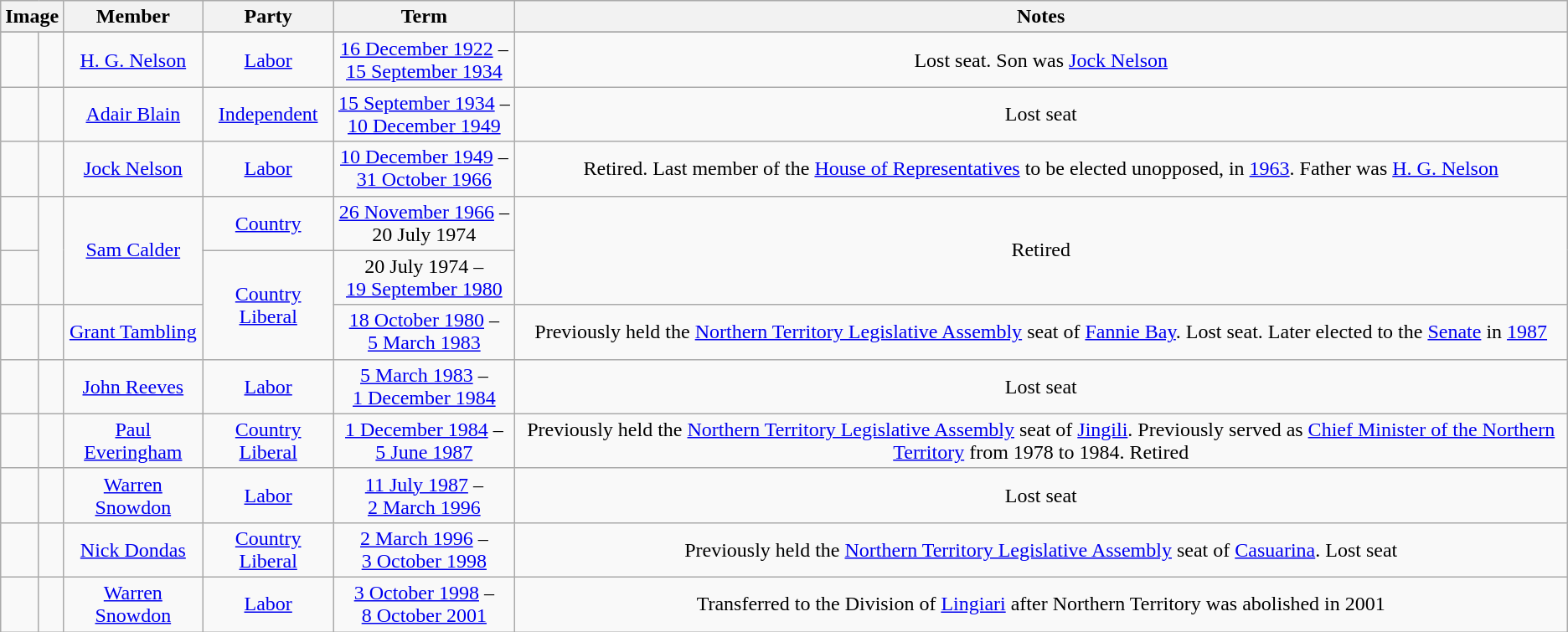<table class=wikitable style="text-align:center">
<tr>
<th colspan=2>Image</th>
<th>Member</th>
<th>Party</th>
<th>Term</th>
<th>Notes</th>
</tr>
<tr>
</tr>
<tr>
<td> </td>
<td></td>
<td><a href='#'>H. G. Nelson</a><br></td>
<td><a href='#'>Labor</a></td>
<td nowrap><a href='#'>16 December 1922</a> –<br><a href='#'>15 September 1934</a></td>
<td>Lost seat. Son was <a href='#'>Jock Nelson</a></td>
</tr>
<tr>
<td> </td>
<td></td>
<td><a href='#'>Adair Blain</a><br></td>
<td><a href='#'>Independent</a></td>
<td nowrap><a href='#'>15 September 1934</a> –<br><a href='#'>10 December 1949</a></td>
<td>Lost seat</td>
</tr>
<tr>
<td> </td>
<td></td>
<td><a href='#'>Jock Nelson</a><br></td>
<td><a href='#'>Labor</a></td>
<td nowrap><a href='#'>10 December 1949</a> –<br><a href='#'>31 October 1966</a></td>
<td>Retired. Last member of the <a href='#'>House of Representatives</a> to be elected unopposed, in <a href='#'>1963</a>. Father was <a href='#'>H. G. Nelson</a></td>
</tr>
<tr>
<td> </td>
<td rowspan=2></td>
<td rowspan=2><a href='#'>Sam Calder</a><br></td>
<td><a href='#'>Country</a></td>
<td nowrap><a href='#'>26 November 1966</a> –<br> 20 July 1974</td>
<td rowspan=2>Retired</td>
</tr>
<tr>
<td> </td>
<td rowspan="2"><a href='#'>Country Liberal</a></td>
<td nowrap>20 July 1974 –<br><a href='#'>19 September 1980</a></td>
</tr>
<tr>
<td> </td>
<td></td>
<td><a href='#'>Grant Tambling</a><br></td>
<td nowrap><a href='#'>18 October 1980</a> –<br><a href='#'>5 March 1983</a></td>
<td>Previously held the <a href='#'>Northern Territory Legislative Assembly</a> seat of <a href='#'>Fannie Bay</a>. Lost seat. Later elected to the <a href='#'>Senate</a> in <a href='#'>1987</a></td>
</tr>
<tr>
<td> </td>
<td></td>
<td><a href='#'>John Reeves</a><br></td>
<td><a href='#'>Labor</a></td>
<td nowrap><a href='#'>5 March 1983</a> –<br><a href='#'>1 December 1984</a></td>
<td>Lost seat</td>
</tr>
<tr>
<td> </td>
<td></td>
<td><a href='#'>Paul Everingham</a><br></td>
<td><a href='#'>Country Liberal</a></td>
<td nowrap><a href='#'>1 December 1984</a> –<br><a href='#'>5 June 1987</a></td>
<td>Previously held the <a href='#'>Northern Territory Legislative Assembly</a> seat of <a href='#'>Jingili</a>. Previously served as <a href='#'>Chief Minister of the Northern Territory</a> from 1978 to 1984. Retired</td>
</tr>
<tr>
<td> </td>
<td></td>
<td><a href='#'>Warren Snowdon</a><br></td>
<td><a href='#'>Labor</a></td>
<td nowrap><a href='#'>11 July 1987</a> –<br><a href='#'>2 March 1996</a></td>
<td>Lost seat</td>
</tr>
<tr>
<td> </td>
<td></td>
<td><a href='#'>Nick Dondas</a><br></td>
<td><a href='#'>Country Liberal</a></td>
<td nowrap><a href='#'>2 March 1996</a> –<br><a href='#'>3 October 1998</a></td>
<td>Previously held the <a href='#'>Northern Territory Legislative Assembly</a> seat of <a href='#'>Casuarina</a>. Lost seat</td>
</tr>
<tr>
<td> </td>
<td></td>
<td><a href='#'>Warren Snowdon</a><br></td>
<td><a href='#'>Labor</a></td>
<td nowrap><a href='#'>3 October 1998</a> –<br><a href='#'>8 October 2001</a></td>
<td>Transferred to the Division of <a href='#'>Lingiari</a> after Northern Territory was abolished in 2001</td>
</tr>
</table>
